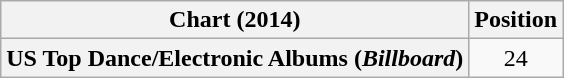<table class="wikitable plainrowheaders" style="text-align:center">
<tr>
<th scope="col">Chart (2014)</th>
<th scope="col">Position</th>
</tr>
<tr>
<th scope="row">US Top Dance/Electronic Albums (<em>Billboard</em>)</th>
<td>24</td>
</tr>
</table>
